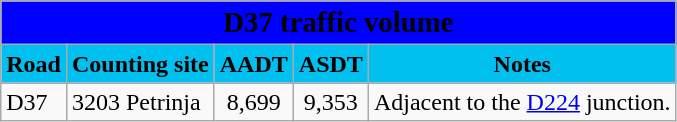<table class="wikitable">
<tr>
<td colspan=5 bgcolor=blue align=center style=margin-top:15><span><big><strong>D37 traffic volume</strong></big></span></td>
</tr>
<tr>
<td align=center bgcolor=00c0f0><strong>Road</strong></td>
<td align=center bgcolor=00c0f0><strong>Counting site</strong></td>
<td align=center bgcolor=00c0f0><strong>AADT</strong></td>
<td align=center bgcolor=00c0f0><strong>ASDT</strong></td>
<td align=center bgcolor=00c0f0><strong>Notes</strong></td>
</tr>
<tr>
<td> D37</td>
<td>3203 Petrinja</td>
<td align=center>8,699</td>
<td align=center>9,353</td>
<td>Adjacent to the <a href='#'>D224</a> junction.</td>
</tr>
</table>
